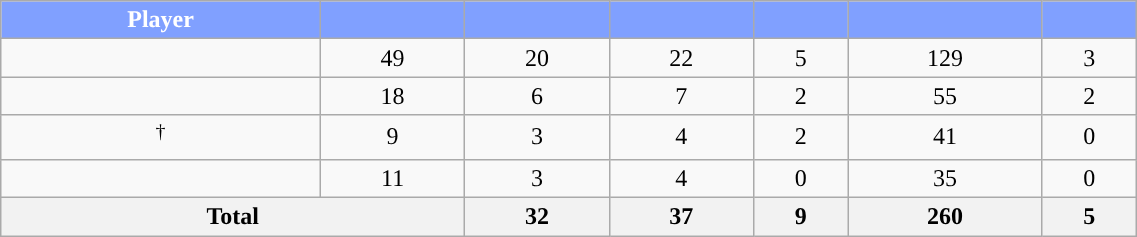<table class="wikitable sortable" style="width:60%; text-align:center;">
<tr>
<th style="color:white; background:#80A0FF; ">Player</th>
<th style="color:white; background:#80A0FF; "></th>
<th style="color:white; background:#80A0FF; "></th>
<th style="color:white; background:#80A0FF; "></th>
<th style="color:white; background:#80A0FF; "></th>
<th style="color:white; background:#80A0FF; "></th>
<th style="color:white; background:#80A0FF; "></th>
</tr>
<tr>
<td></td>
<td>49</td>
<td>20</td>
<td>22</td>
<td>5</td>
<td>129</td>
<td>3</td>
</tr>
<tr>
<td></td>
<td>18</td>
<td>6</td>
<td>7</td>
<td>2</td>
<td>55</td>
<td>2</td>
</tr>
<tr>
<td><sup>†</sup></td>
<td>9</td>
<td>3</td>
<td>4</td>
<td>2</td>
<td>41</td>
<td>0</td>
</tr>
<tr>
<td></td>
<td>11</td>
<td>3</td>
<td>4</td>
<td>0</td>
<td>35</td>
<td>0</td>
</tr>
<tr class="sortbottom">
<th colspan=2>Total</th>
<th>32</th>
<th>37</th>
<th>9</th>
<th>260</th>
<th>5</th>
</tr>
</table>
